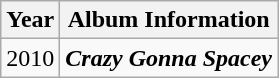<table class="wikitable">
<tr>
<th rowspan="1">Year</th>
<th rowspan="1">Album Information</th>
</tr>
<tr>
<td align="center">2010</td>
<td><strong><em>Crazy Gonna Spacey</em></strong><br></td>
</tr>
</table>
